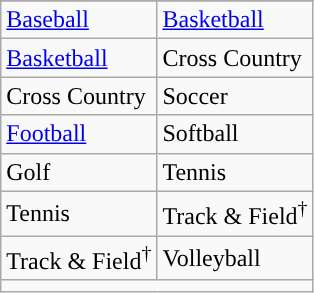<table class="wikitable">
<tr>
</tr>
<tr>
<td><a href='#'>Baseball</a></td>
<td><a href='#'>Basketball</a></td>
</tr>
<tr>
<td><a href='#'>Basketball</a></td>
<td>Cross Country</td>
</tr>
<tr>
<td>Cross Country</td>
<td>Soccer</td>
</tr>
<tr>
<td><a href='#'>Football</a></td>
<td>Softball</td>
</tr>
<tr>
<td>Golf</td>
<td>Tennis</td>
</tr>
<tr>
<td>Tennis</td>
<td>Track & Field<sup>†</sup></td>
</tr>
<tr>
<td>Track & Field<sup>†</sup></td>
<td>Volleyball</td>
</tr>
<tr>
<td colspan="2"></td>
</tr>
</table>
